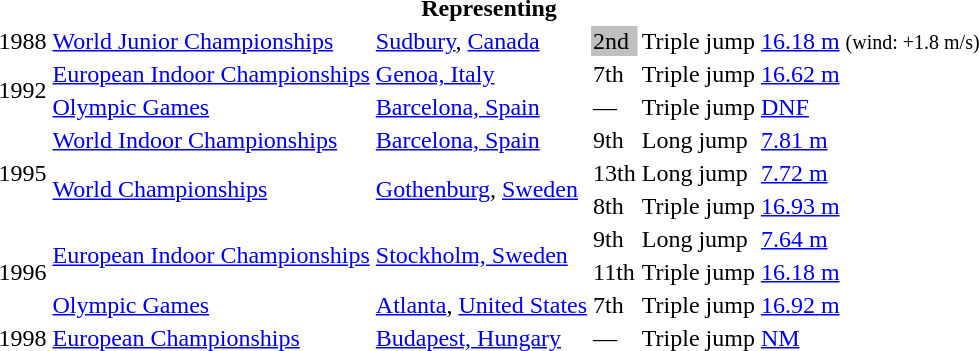<table>
<tr>
<th colspan="6">Representing </th>
</tr>
<tr>
<td>1988</td>
<td><a href='#'>World Junior Championships</a></td>
<td><a href='#'>Sudbury</a>, <a href='#'>Canada</a></td>
<td bgcolor="silver">2nd</td>
<td>Triple jump</td>
<td><a href='#'>16.18 m</a>  <small>(wind: +1.8 m/s)</small></td>
</tr>
<tr>
<td rowspan=2>1992</td>
<td><a href='#'>European Indoor Championships</a></td>
<td><a href='#'>Genoa, Italy</a></td>
<td>7th</td>
<td>Triple jump</td>
<td><a href='#'>16.62 m</a></td>
</tr>
<tr>
<td><a href='#'>Olympic Games</a></td>
<td><a href='#'>Barcelona, Spain</a></td>
<td>—</td>
<td>Triple jump</td>
<td><a href='#'>DNF</a></td>
</tr>
<tr>
<td rowspan=3>1995</td>
<td><a href='#'>World Indoor Championships</a></td>
<td><a href='#'>Barcelona, Spain</a></td>
<td>9th</td>
<td>Long jump</td>
<td><a href='#'>7.81 m</a></td>
</tr>
<tr>
<td rowspan=2><a href='#'>World Championships</a></td>
<td rowspan=2><a href='#'>Gothenburg</a>, <a href='#'>Sweden</a></td>
<td>13th</td>
<td>Long jump</td>
<td><a href='#'>7.72 m</a></td>
</tr>
<tr>
<td>8th</td>
<td>Triple jump</td>
<td><a href='#'>16.93 m</a></td>
</tr>
<tr>
<td rowspan=3>1996</td>
<td rowspan=2><a href='#'>European Indoor Championships</a></td>
<td rowspan=2><a href='#'>Stockholm, Sweden</a></td>
<td>9th</td>
<td>Long jump</td>
<td><a href='#'>7.64 m</a></td>
</tr>
<tr>
<td>11th</td>
<td>Triple jump</td>
<td><a href='#'>16.18 m</a></td>
</tr>
<tr>
<td><a href='#'>Olympic Games</a></td>
<td><a href='#'>Atlanta</a>, <a href='#'>United States</a></td>
<td>7th</td>
<td>Triple jump</td>
<td><a href='#'>16.92 m</a></td>
</tr>
<tr>
<td>1998</td>
<td><a href='#'>European Championships</a></td>
<td><a href='#'>Budapest, Hungary</a></td>
<td>—</td>
<td>Triple jump</td>
<td><a href='#'>NM</a></td>
</tr>
</table>
